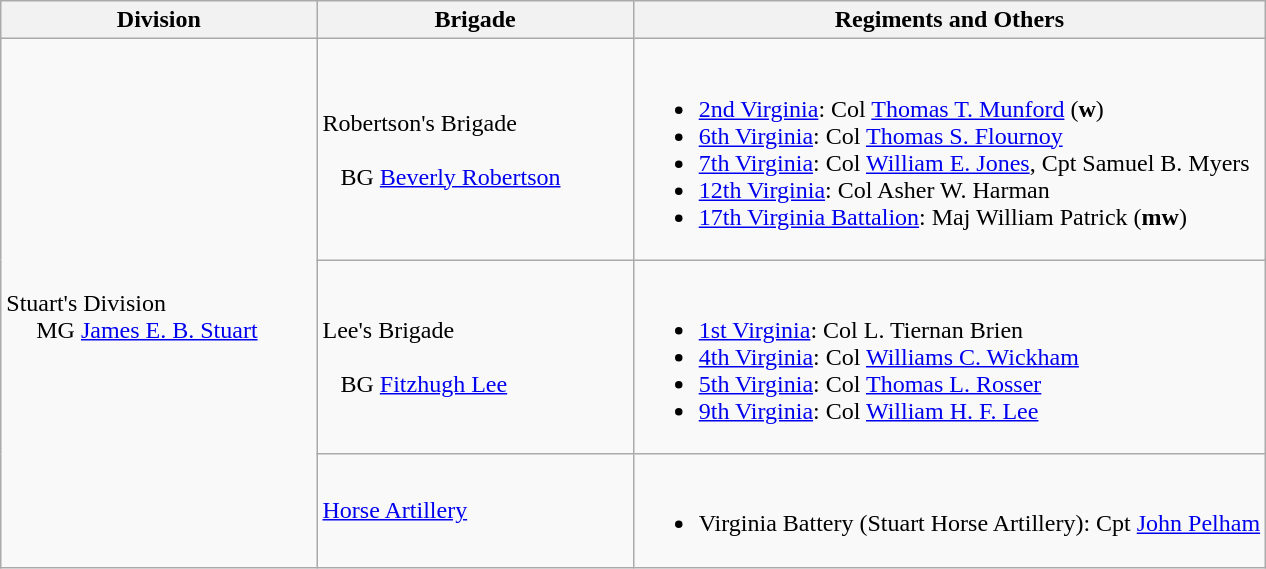<table class="wikitable">
<tr>
<th width=25%>Division</th>
<th width=25%>Brigade</th>
<th>Regiments and Others</th>
</tr>
<tr>
<td rowspan=3><br>Stuart's Division
<br>    
MG <a href='#'>James E. B. Stuart</a></td>
<td>Robertson's Brigade<br><br>  
BG <a href='#'>Beverly Robertson</a></td>
<td><br><ul><li><a href='#'>2nd Virginia</a>: Col <a href='#'>Thomas T. Munford</a> (<strong>w</strong>)</li><li><a href='#'>6th Virginia</a>: Col <a href='#'>Thomas S. Flournoy</a></li><li><a href='#'>7th Virginia</a>: Col <a href='#'>William E. Jones</a>, Cpt Samuel B. Myers</li><li><a href='#'>12th Virginia</a>: Col Asher W. Harman</li><li><a href='#'>17th Virginia Battalion</a>: Maj William Patrick (<strong>mw</strong>)</li></ul></td>
</tr>
<tr>
<td>Lee's Brigade<br><br>  
BG <a href='#'>Fitzhugh Lee</a></td>
<td><br><ul><li><a href='#'>1st Virginia</a>: Col L. Tiernan Brien</li><li><a href='#'>4th Virginia</a>: Col <a href='#'>Williams C. Wickham</a></li><li><a href='#'>5th Virginia</a>: Col <a href='#'>Thomas L. Rosser</a></li><li><a href='#'>9th Virginia</a>: Col <a href='#'>William H. F. Lee</a></li></ul></td>
</tr>
<tr>
<td><a href='#'>Horse Artillery</a></td>
<td><br><ul><li>Virginia Battery (Stuart Horse Artillery): Cpt <a href='#'>John Pelham</a></li></ul></td>
</tr>
</table>
